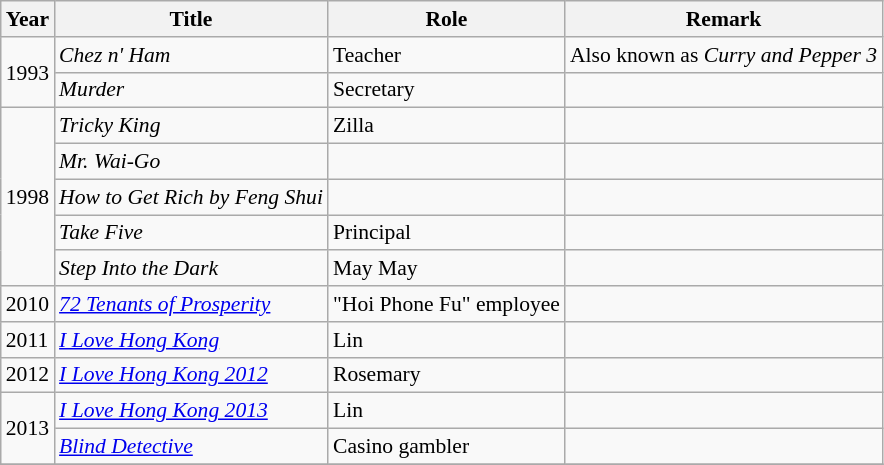<table class="wikitable" style="font-size: 90%;">
<tr>
<th>Year</th>
<th>Title</th>
<th>Role</th>
<th>Remark</th>
</tr>
<tr>
<td rowspan="2">1993</td>
<td><em>Chez n' Ham</em></td>
<td>Teacher</td>
<td>Also known as <em>Curry and Pepper 3</em></td>
</tr>
<tr>
<td><em>Murder</em></td>
<td>Secretary</td>
<td></td>
</tr>
<tr>
<td rowspan="5">1998</td>
<td><em>Tricky King</em></td>
<td>Zilla</td>
<td></td>
</tr>
<tr>
<td><em>Mr. Wai-Go</em></td>
<td></td>
<td></td>
</tr>
<tr>
<td><em>How to Get Rich by Feng Shui</em></td>
<td></td>
<td></td>
</tr>
<tr>
<td><em>Take Five</em></td>
<td>Principal</td>
<td></td>
</tr>
<tr>
<td><em>Step Into the Dark</em></td>
<td>May May</td>
<td></td>
</tr>
<tr>
<td rowspan="1">2010</td>
<td><em><a href='#'>72 Tenants of Prosperity</a></em></td>
<td>"Hoi Phone Fu" employee</td>
<td></td>
</tr>
<tr>
<td rowspan="1">2011</td>
<td><em><a href='#'>I Love Hong Kong</a></em></td>
<td>Lin</td>
<td></td>
</tr>
<tr>
<td rowspan="1">2012</td>
<td><em><a href='#'>I Love Hong Kong 2012</a></em></td>
<td>Rosemary</td>
<td></td>
</tr>
<tr>
<td rowspan="2">2013</td>
<td><em><a href='#'>I Love Hong Kong 2013</a></em></td>
<td>Lin</td>
<td></td>
</tr>
<tr>
<td><em><a href='#'>Blind Detective</a></em></td>
<td>Casino gambler</td>
<td></td>
</tr>
<tr>
</tr>
</table>
